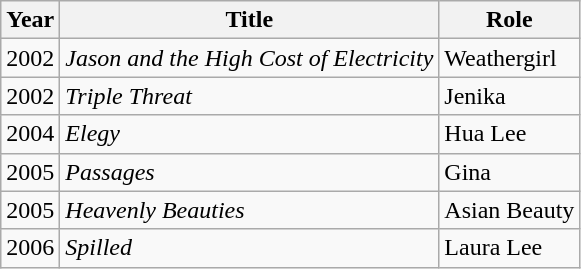<table class="wikitable">
<tr>
<th>Year</th>
<th>Title</th>
<th>Role</th>
</tr>
<tr>
<td>2002</td>
<td><em>Jason and the High Cost of Electricity</em></td>
<td>Weathergirl</td>
</tr>
<tr>
<td>2002</td>
<td><em>Triple Threat</em></td>
<td>Jenika</td>
</tr>
<tr>
<td>2004</td>
<td><em>Elegy</em></td>
<td>Hua Lee</td>
</tr>
<tr>
<td>2005</td>
<td><em>Passages</em></td>
<td>Gina</td>
</tr>
<tr>
<td>2005</td>
<td><em>Heavenly Beauties</em></td>
<td>Asian Beauty</td>
</tr>
<tr>
<td>2006</td>
<td><em>Spilled</em></td>
<td>Laura Lee</td>
</tr>
</table>
